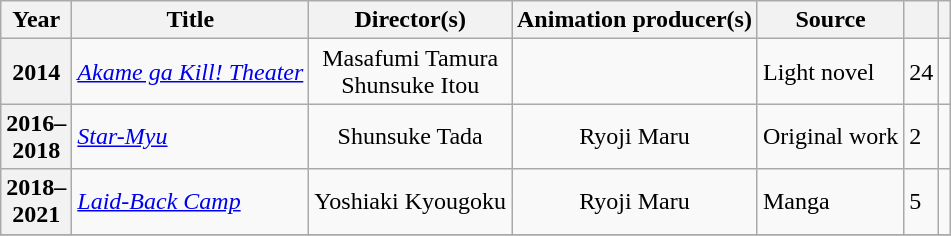<table class="wikitable sortable plainrowheaders">
<tr>
<th scope="col" class="unsortable" width=10>Year</th>
<th scope="col">Title</th>
<th scope="col">Director(s)</th>
<th scope="col">Animation producer(s)</th>
<th scope="col">Source</th>
<th scope="col"></th>
<th scope="col" class="unsortable"></th>
</tr>
<tr>
<th scope="row">2014</th>
<td><em><a href='#'>Akame ga Kill! Theater</a></em></td>
<td style=text-align:center>Masafumi Tamura<br>Shunsuke Itou</td>
<td></td>
<td>Light novel</td>
<td>24</td>
<td></td>
</tr>
<tr>
<th scope="row">2016–2018</th>
<td><em><a href='#'>Star-Myu</a></em></td>
<td style=text-align:center>Shunsuke Tada</td>
<td style=text-align:center>Ryoji Maru</td>
<td>Original work</td>
<td>2</td>
<td></td>
</tr>
<tr>
<th scope="row">2018–2021</th>
<td><em><a href='#'>Laid-Back Camp</a></em></td>
<td style=text-align:center>Yoshiaki Kyougoku</td>
<td style=text-align:center>Ryoji Maru</td>
<td>Manga</td>
<td>5</td>
<td></td>
</tr>
<tr>
</tr>
</table>
